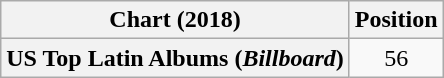<table class="wikitable plainrowheaders" style="text-align:center">
<tr>
<th scope="col">Chart (2018)</th>
<th scope="col">Position</th>
</tr>
<tr>
<th scope="row">US Top Latin Albums (<em>Billboard</em>)</th>
<td>56</td>
</tr>
</table>
